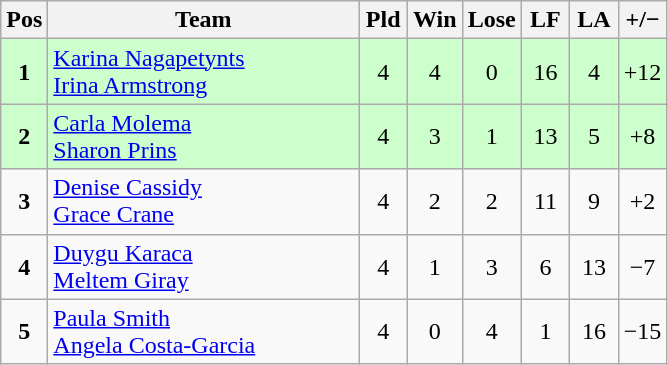<table class="wikitable" style="font-size: 100%">
<tr>
<th width=20>Pos</th>
<th width=200>Team</th>
<th width=25>Pld</th>
<th width=25>Win</th>
<th width=25>Lose</th>
<th width=25>LF</th>
<th width=25>LA</th>
<th width=25>+/−</th>
</tr>
<tr align=center style="background: #ccffcc;">
<td><strong>1</strong></td>
<td align="left"> <a href='#'>Karina Nagapetynts</a><br> <a href='#'>Irina Armstrong</a></td>
<td>4</td>
<td>4</td>
<td>0</td>
<td>16</td>
<td>4</td>
<td>+12</td>
</tr>
<tr align=center style="background: #ccffcc;">
<td><strong>2</strong></td>
<td align="left"> <a href='#'>Carla Molema</a><br> <a href='#'>Sharon Prins</a></td>
<td>4</td>
<td>3</td>
<td>1</td>
<td>13</td>
<td>5</td>
<td>+8</td>
</tr>
<tr align=center>
<td><strong>3</strong></td>
<td align="left"> <a href='#'>Denise Cassidy</a><br> <a href='#'>Grace Crane</a></td>
<td>4</td>
<td>2</td>
<td>2</td>
<td>11</td>
<td>9</td>
<td>+2</td>
</tr>
<tr align=center>
<td><strong>4</strong></td>
<td align="left"> <a href='#'>Duygu Karaca</a><br> <a href='#'>Meltem Giray</a></td>
<td>4</td>
<td>1</td>
<td>3</td>
<td>6</td>
<td>13</td>
<td>−7</td>
</tr>
<tr align=center>
<td><strong>5</strong></td>
<td align="left"> <a href='#'>Paula Smith</a><br> <a href='#'>Angela Costa-Garcia</a></td>
<td>4</td>
<td>0</td>
<td>4</td>
<td>1</td>
<td>16</td>
<td>−15</td>
</tr>
</table>
